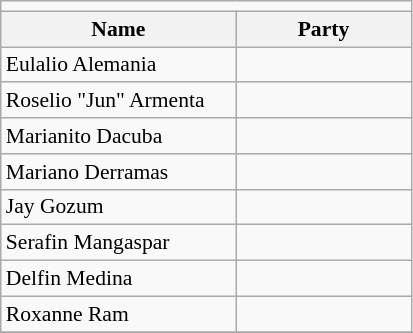<table class=wikitable style="font-size:90%">
<tr>
<td colspan=4 bgcolor=></td>
</tr>
<tr>
<th width=150px>Name</th>
<th colspan=2 width=110px>Party</th>
</tr>
<tr>
<td>Eulalio Alemania</td>
<td></td>
</tr>
<tr>
<td>Roselio "Jun" Armenta</td>
<td></td>
</tr>
<tr>
<td>Marianito Dacuba</td>
<td></td>
</tr>
<tr>
<td>Mariano Derramas</td>
<td></td>
</tr>
<tr>
<td>Jay Gozum</td>
<td></td>
</tr>
<tr>
<td>Serafin Mangaspar</td>
<td></td>
</tr>
<tr>
<td>Delfin Medina</td>
<td></td>
</tr>
<tr>
<td>Roxanne Ram</td>
<td></td>
</tr>
<tr>
</tr>
</table>
